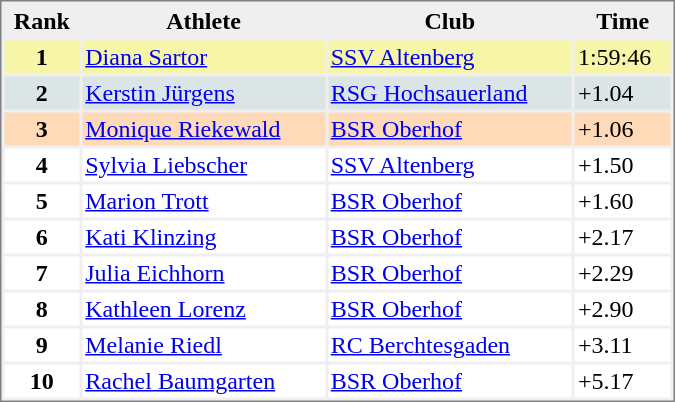<table style="border:1px solid #808080; background-color:#EFEFEF;" cellspacing="2" cellpadding="2" width="450">
<tr bgcolor="#EFEFEF">
<th>Rank</th>
<th>Athlete</th>
<th>Club</th>
<th>Time</th>
</tr>
<tr valign="top" bgcolor="#F7F6A8">
<th>1</th>
<td><a href='#'>Diana Sartor</a></td>
<td><a href='#'>SSV Altenberg</a></td>
<td>1:59:46</td>
</tr>
<tr valign="top" bgcolor="#DCE5E5">
<th>2</th>
<td><a href='#'>Kerstin Jürgens</a></td>
<td><a href='#'>RSG Hochsauerland</a></td>
<td>+1.04</td>
</tr>
<tr valign="top" bgcolor="#FFDAB9">
<th>3</th>
<td><a href='#'>Monique Riekewald</a></td>
<td><a href='#'>BSR Oberhof</a></td>
<td>+1.06</td>
</tr>
<tr valign="top" bgcolor="#FFFFFF">
<th>4</th>
<td><a href='#'>Sylvia Liebscher</a></td>
<td><a href='#'>SSV Altenberg</a></td>
<td>+1.50</td>
</tr>
<tr valign="top" bgcolor="#FFFFFF">
<th>5</th>
<td><a href='#'>Marion Trott</a></td>
<td><a href='#'>BSR Oberhof</a></td>
<td>+1.60</td>
</tr>
<tr valign="top" bgcolor="#FFFFFF">
<th>6</th>
<td><a href='#'>Kati Klinzing</a></td>
<td><a href='#'>BSR Oberhof</a></td>
<td>+2.17</td>
</tr>
<tr valign="top" bgcolor="#FFFFFF">
<th>7</th>
<td><a href='#'>Julia Eichhorn</a></td>
<td><a href='#'>BSR Oberhof</a></td>
<td>+2.29</td>
</tr>
<tr valign="top" bgcolor="#FFFFFF">
<th>8</th>
<td><a href='#'>Kathleen Lorenz</a></td>
<td><a href='#'>BSR Oberhof</a></td>
<td>+2.90</td>
</tr>
<tr valign="top" bgcolor="#FFFFFF">
<th>9</th>
<td><a href='#'>Melanie Riedl</a></td>
<td><a href='#'>RC Berchtesgaden</a></td>
<td>+3.11</td>
</tr>
<tr valign="top" bgcolor="#FFFFFF">
<th>10</th>
<td><a href='#'>Rachel Baumgarten</a></td>
<td><a href='#'>BSR Oberhof</a></td>
<td>+5.17</td>
</tr>
</table>
